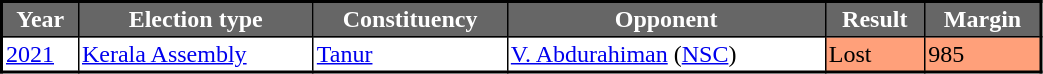<table width="55%" cellpadding="2" cellspacing="0" border="1" style="border-collapse: collapse; border: 2px #000000 solid" style="font-size: 94%;">
<tr>
<th style="background-color:#666666; color:white">Year</th>
<th style="background-color:#666666; color:white">Election type</th>
<th style="background-color:#666666; color:white">Constituency</th>
<th style="background-color:#666666; color:white">Opponent</th>
<th style="background-color:#666666; color:white">Result</th>
<th style="background-color:#666666; color:white">Margin</th>
</tr>
<tr --->
<td><a href='#'>2021</a></td>
<td><a href='#'>Kerala Assembly</a></td>
<td rowspan="2"><a href='#'>Tanur</a></td>
<td><a href='#'>V. Abdurahiman</a> (<a href='#'>NSC</a>)</td>
<td style="background: #FFA07A;">Lost</td>
<td style="background: #FFA07A;">985</td>
</tr>
</table>
